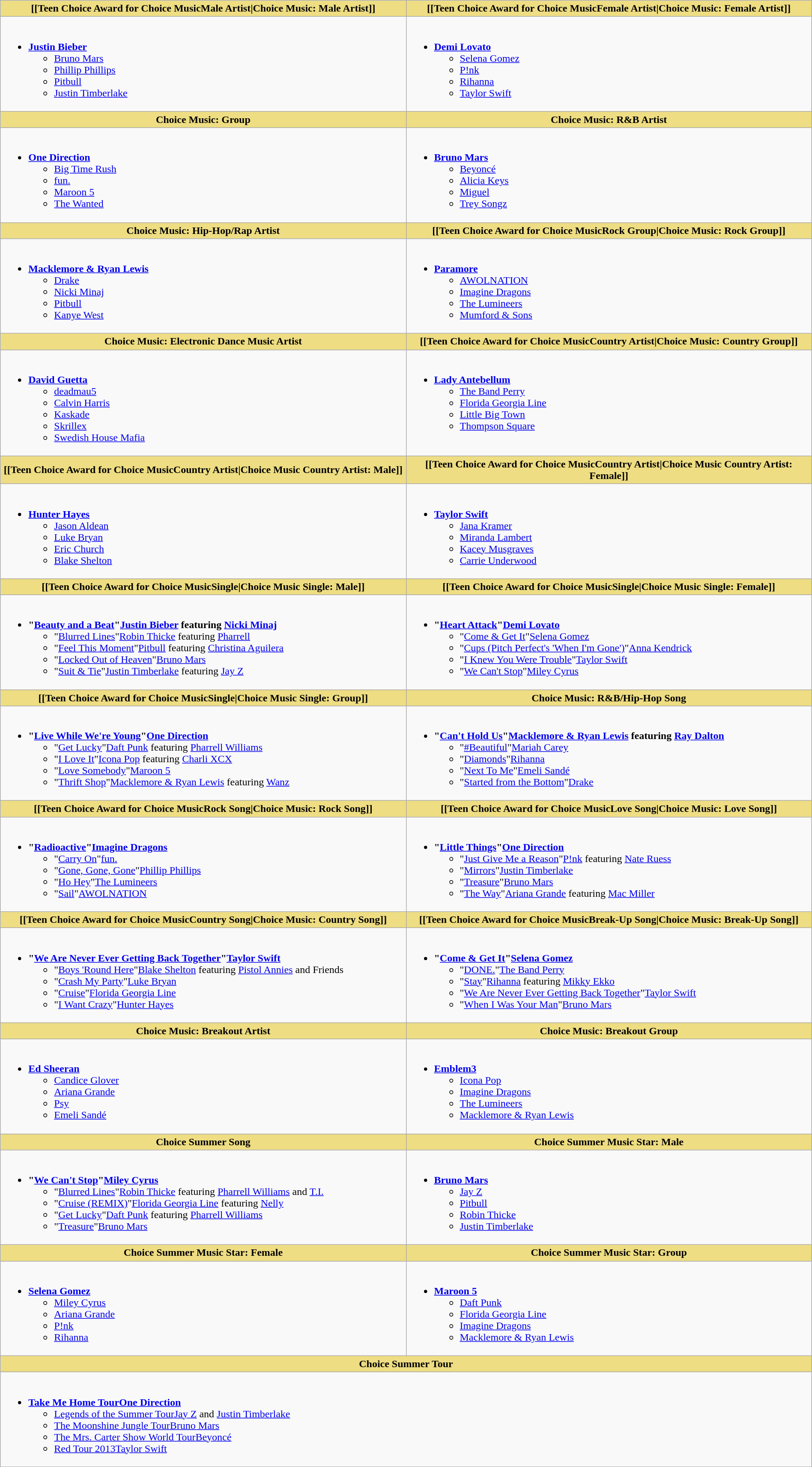<table class="wikitable" style="width:100%">
<tr>
<th style="background:#EEDD82; width:50%">[[Teen Choice Award for Choice MusicMale Artist|Choice Music: Male Artist]]</th>
<th style="background:#EEDD82; width:50%">[[Teen Choice Award for Choice MusicFemale Artist|Choice Music: Female Artist]]</th>
</tr>
<tr>
<td valign="top"><br><ul><li><strong><a href='#'>Justin Bieber</a></strong><ul><li><a href='#'>Bruno Mars</a></li><li><a href='#'>Phillip Phillips</a></li><li><a href='#'>Pitbull</a></li><li><a href='#'>Justin Timberlake</a></li></ul></li></ul></td>
<td valign="top"><br><ul><li><strong><a href='#'>Demi Lovato</a></strong><ul><li><a href='#'>Selena Gomez</a></li><li><a href='#'>P!nk</a></li><li><a href='#'>Rihanna</a></li><li><a href='#'>Taylor Swift</a></li></ul></li></ul></td>
</tr>
<tr>
<th style="background:#EEDD82; width:50%">Choice Music: Group</th>
<th style="background:#EEDD82; width:50%">Choice Music: R&B Artist</th>
</tr>
<tr>
<td valign="top"><br><ul><li><strong><a href='#'>One Direction</a></strong><ul><li><a href='#'>Big Time Rush</a></li><li><a href='#'>fun.</a></li><li><a href='#'>Maroon 5</a></li><li><a href='#'>The Wanted</a></li></ul></li></ul></td>
<td valign="top"><br><ul><li><strong><a href='#'>Bruno Mars</a></strong><ul><li><a href='#'>Beyoncé</a></li><li><a href='#'>Alicia Keys</a></li><li><a href='#'>Miguel</a></li><li><a href='#'>Trey Songz</a></li></ul></li></ul></td>
</tr>
<tr>
<th style="background:#EEDD82; width:50%">Choice Music: Hip-Hop/Rap Artist</th>
<th style="background:#EEDD82; width:50%">[[Teen Choice Award for Choice MusicRock Group|Choice Music: Rock Group]]</th>
</tr>
<tr>
<td valign="top"><br><ul><li><strong><a href='#'>Macklemore & Ryan Lewis</a></strong><ul><li><a href='#'>Drake</a></li><li><a href='#'>Nicki Minaj</a></li><li><a href='#'>Pitbull</a></li><li><a href='#'>Kanye West</a></li></ul></li></ul></td>
<td valign="top"><br><ul><li><strong><a href='#'>Paramore</a></strong><ul><li><a href='#'>AWOLNATION</a></li><li><a href='#'>Imagine Dragons</a></li><li><a href='#'>The Lumineers</a></li><li><a href='#'>Mumford & Sons</a></li></ul></li></ul></td>
</tr>
<tr>
<th style="background:#EEDD82; width:50%">Choice Music: Electronic Dance Music Artist</th>
<th style="background:#EEDD82; width:50%">[[Teen Choice Award for Choice MusicCountry Artist|Choice Music: Country Group]]</th>
</tr>
<tr>
<td valign="top"><br><ul><li><strong><a href='#'>David Guetta</a></strong><ul><li><a href='#'>deadmau5</a></li><li><a href='#'>Calvin Harris</a></li><li><a href='#'>Kaskade</a></li><li><a href='#'>Skrillex</a></li><li><a href='#'>Swedish House Mafia</a></li></ul></li></ul></td>
<td valign="top"><br><ul><li><strong><a href='#'>Lady Antebellum</a></strong><ul><li><a href='#'>The Band Perry</a></li><li><a href='#'>Florida Georgia Line</a></li><li><a href='#'>Little Big Town</a></li><li><a href='#'>Thompson Square</a></li></ul></li></ul></td>
</tr>
<tr>
<th style="background:#EEDD82; width:50%">[[Teen Choice Award for Choice MusicCountry Artist|Choice Music Country Artist: Male]]</th>
<th style="background:#EEDD82; width:50%">[[Teen Choice Award for Choice MusicCountry Artist|Choice Music Country Artist: Female]]</th>
</tr>
<tr>
<td valign="top"><br><ul><li><strong><a href='#'>Hunter Hayes</a></strong><ul><li><a href='#'>Jason Aldean</a></li><li><a href='#'>Luke Bryan</a></li><li><a href='#'>Eric Church</a></li><li><a href='#'>Blake Shelton</a></li></ul></li></ul></td>
<td valign="top"><br><ul><li><strong><a href='#'>Taylor Swift</a></strong><ul><li><a href='#'>Jana Kramer</a></li><li><a href='#'>Miranda Lambert</a></li><li><a href='#'>Kacey Musgraves</a></li><li><a href='#'>Carrie Underwood</a></li></ul></li></ul></td>
</tr>
<tr>
<th style="background:#EEDD82; width:50%">[[Teen Choice Award for Choice MusicSingle|Choice Music Single: Male]]</th>
<th style="background:#EEDD82; width:50%">[[Teen Choice Award for Choice MusicSingle|Choice Music Single: Female]]</th>
</tr>
<tr>
<td valign="top"><br><ul><li><strong>"<a href='#'>Beauty and a Beat</a>"<a href='#'>Justin Bieber</a> featuring <a href='#'>Nicki Minaj</a></strong><ul><li>"<a href='#'>Blurred Lines</a>"<a href='#'>Robin Thicke</a> featuring <a href='#'>Pharrell</a></li><li>"<a href='#'>Feel This Moment</a>"<a href='#'>Pitbull</a> featuring <a href='#'>Christina Aguilera</a></li><li>"<a href='#'>Locked Out of Heaven</a>"<a href='#'>Bruno Mars</a></li><li>"<a href='#'>Suit & Tie</a>"<a href='#'>Justin Timberlake</a> featuring <a href='#'>Jay Z</a></li></ul></li></ul></td>
<td valign="top"><br><ul><li><strong>"<a href='#'>Heart Attack</a>"<a href='#'>Demi Lovato</a></strong><ul><li>"<a href='#'>Come & Get It</a>"<a href='#'>Selena Gomez</a></li><li>"<a href='#'>Cups (Pitch Perfect's 'When I'm Gone')</a>"<a href='#'>Anna Kendrick</a></li><li>"<a href='#'>I Knew You Were Trouble</a>"<a href='#'>Taylor Swift</a></li><li>"<a href='#'>We Can't Stop</a>"<a href='#'>Miley Cyrus</a></li></ul></li></ul></td>
</tr>
<tr>
<th style="background:#EEDD82; width:50%">[[Teen Choice Award for Choice MusicSingle|Choice Music Single: Group]]</th>
<th style="background:#EEDD82; width:50%">Choice Music: R&B/Hip-Hop Song</th>
</tr>
<tr>
<td valign="top"><br><ul><li><strong>"<a href='#'>Live While We're Young</a>"<a href='#'>One Direction</a></strong><ul><li>"<a href='#'>Get Lucky</a>"<a href='#'>Daft Punk</a> featuring <a href='#'>Pharrell Williams</a></li><li>"<a href='#'>I Love It</a>"<a href='#'>Icona Pop</a> featuring <a href='#'>Charli XCX</a></li><li>"<a href='#'>Love Somebody</a>"<a href='#'>Maroon 5</a></li><li>"<a href='#'>Thrift Shop</a>"<a href='#'>Macklemore & Ryan Lewis</a> featuring <a href='#'>Wanz</a></li></ul></li></ul></td>
<td valign="top"><br><ul><li><strong>"<a href='#'>Can't Hold Us</a>"<a href='#'>Macklemore & Ryan Lewis</a> featuring <a href='#'>Ray Dalton</a></strong><ul><li>"<a href='#'>#Beautiful</a>"<a href='#'>Mariah Carey</a></li><li>"<a href='#'>Diamonds</a>"<a href='#'>Rihanna</a></li><li>"<a href='#'>Next To Me</a>"<a href='#'>Emeli Sandé</a></li><li>"<a href='#'>Started from the Bottom</a>"<a href='#'>Drake</a></li></ul></li></ul></td>
</tr>
<tr>
<th style="background:#EEDD82; width:50%">[[Teen Choice Award for Choice MusicRock Song|Choice Music: Rock Song]]</th>
<th style="background:#EEDD82; width:50%">[[Teen Choice Award for Choice MusicLove Song|Choice Music: Love Song]]</th>
</tr>
<tr>
<td valign="top"><br><ul><li><strong>"<a href='#'>Radioactive</a>"<a href='#'>Imagine Dragons</a></strong><ul><li>"<a href='#'>Carry On</a>"<a href='#'>fun.</a></li><li>"<a href='#'>Gone, Gone, Gone</a>"<a href='#'>Phillip Phillips</a></li><li>"<a href='#'>Ho Hey</a>"<a href='#'>The Lumineers</a></li><li>"<a href='#'>Sail</a>"<a href='#'>AWOLNATION</a></li></ul></li></ul></td>
<td valign="top"><br><ul><li><strong>"<a href='#'>Little Things</a>"<a href='#'>One Direction</a></strong><ul><li>"<a href='#'>Just Give Me a Reason</a>"<a href='#'>P!nk</a> featuring <a href='#'>Nate Ruess</a></li><li>"<a href='#'>Mirrors</a>"<a href='#'>Justin Timberlake</a></li><li>"<a href='#'>Treasure</a>"<a href='#'>Bruno Mars</a></li><li>"<a href='#'>The Way</a>"<a href='#'>Ariana Grande</a> featuring <a href='#'>Mac Miller</a></li></ul></li></ul></td>
</tr>
<tr>
<th style="background:#EEDD82; width:50%">[[Teen Choice Award for Choice MusicCountry Song|Choice Music: Country Song]]</th>
<th style="background:#EEDD82; width:50%">[[Teen Choice Award for Choice MusicBreak-Up Song|Choice Music: Break-Up Song]]</th>
</tr>
<tr>
<td valign="top"><br><ul><li><strong>"<a href='#'>We Are Never Ever Getting Back Together</a>"<a href='#'>Taylor Swift</a></strong><ul><li>"<a href='#'>Boys 'Round Here</a>"<a href='#'>Blake Shelton</a> featuring <a href='#'>Pistol Annies</a> and Friends</li><li>"<a href='#'>Crash My Party</a>"<a href='#'>Luke Bryan</a></li><li>"<a href='#'>Cruise</a>"<a href='#'>Florida Georgia Line</a></li><li>"<a href='#'>I Want Crazy</a>"<a href='#'>Hunter Hayes</a></li></ul></li></ul></td>
<td valign="top"><br><ul><li><strong>"<a href='#'>Come & Get It</a>"<a href='#'>Selena Gomez</a></strong><ul><li>"<a href='#'>DONE.</a>"<a href='#'>The Band Perry</a></li><li>"<a href='#'>Stay</a>"<a href='#'>Rihanna</a> featuring <a href='#'>Mikky Ekko</a></li><li>"<a href='#'>We Are Never Ever Getting Back Together</a>"<a href='#'>Taylor Swift</a></li><li>"<a href='#'>When I Was Your Man</a>"<a href='#'>Bruno Mars</a></li></ul></li></ul></td>
</tr>
<tr>
<th style="background:#EEDD82; width:50%">Choice Music: Breakout Artist</th>
<th style="background:#EEDD82; width:50%">Choice Music: Breakout Group</th>
</tr>
<tr>
<td valign="top"><br><ul><li><strong><a href='#'>Ed Sheeran</a></strong><ul><li><a href='#'>Candice Glover</a></li><li><a href='#'>Ariana Grande</a></li><li><a href='#'>Psy</a></li><li><a href='#'>Emeli Sandé</a></li></ul></li></ul></td>
<td valign="top"><br><ul><li><strong><a href='#'>Emblem3</a></strong><ul><li><a href='#'>Icona Pop</a></li><li><a href='#'>Imagine Dragons</a></li><li><a href='#'>The Lumineers</a></li><li><a href='#'>Macklemore & Ryan Lewis</a></li></ul></li></ul></td>
</tr>
<tr>
<th style="background:#EEDD82; width:50%">Choice Summer Song</th>
<th style="background:#EEDD82; width:50%">Choice Summer Music Star: Male</th>
</tr>
<tr>
<td valign="top"><br><ul><li><strong>"<a href='#'>We Can't Stop</a>"<a href='#'>Miley Cyrus</a></strong><ul><li>"<a href='#'>Blurred Lines</a>"<a href='#'>Robin Thicke</a> featuring <a href='#'>Pharrell Williams</a> and <a href='#'>T.I.</a></li><li>"<a href='#'>Cruise (REMIX)</a>"<a href='#'>Florida Georgia Line</a> featuring <a href='#'>Nelly</a></li><li>"<a href='#'>Get Lucky</a>"<a href='#'>Daft Punk</a> featuring <a href='#'>Pharrell Williams</a></li><li>"<a href='#'>Treasure</a>"<a href='#'>Bruno Mars</a></li></ul></li></ul></td>
<td valign="top"><br><ul><li><strong><a href='#'>Bruno Mars</a></strong><ul><li><a href='#'>Jay Z</a></li><li><a href='#'>Pitbull</a></li><li><a href='#'>Robin Thicke</a></li><li><a href='#'>Justin Timberlake</a></li></ul></li></ul></td>
</tr>
<tr>
<th style="background:#EEDD82; width:50%">Choice Summer Music Star: Female</th>
<th style="background:#EEDD82; width:50%">Choice Summer Music Star: Group</th>
</tr>
<tr>
<td valign="top"><br><ul><li><strong><a href='#'>Selena Gomez</a></strong><ul><li><a href='#'>Miley Cyrus</a></li><li><a href='#'>Ariana Grande</a></li><li><a href='#'>P!nk</a></li><li><a href='#'>Rihanna</a></li></ul></li></ul></td>
<td valign="top"><br><ul><li><strong><a href='#'>Maroon 5</a></strong><ul><li><a href='#'>Daft Punk</a></li><li><a href='#'>Florida Georgia Line</a></li><li><a href='#'>Imagine Dragons</a></li><li><a href='#'>Macklemore & Ryan Lewis</a></li></ul></li></ul></td>
</tr>
<tr>
<th style="background:#EEDD82;" colspan="2">Choice Summer Tour</th>
</tr>
<tr>
<td colspan="2" valign="top"><br><ul><li><strong><a href='#'>Take Me Home Tour</a><a href='#'>One Direction</a></strong><ul><li><a href='#'>Legends of the Summer Tour</a><a href='#'>Jay Z</a> and <a href='#'>Justin Timberlake</a></li><li><a href='#'>The Moonshine Jungle Tour</a><a href='#'>Bruno Mars</a></li><li><a href='#'>The Mrs. Carter Show World Tour</a><a href='#'>Beyoncé</a></li><li><a href='#'>Red Tour 2013</a><a href='#'>Taylor Swift</a></li></ul></li></ul></td>
</tr>
</table>
